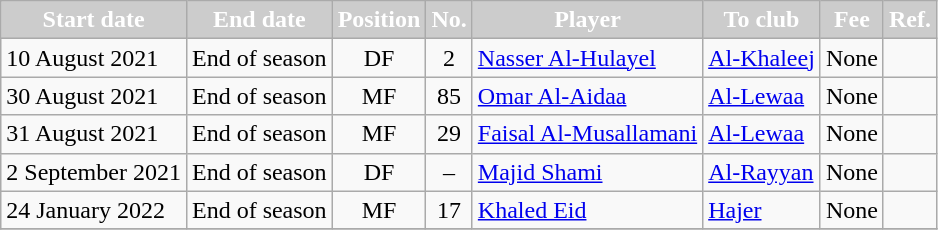<table class="wikitable sortable">
<tr>
<th style="background:#CCCCCC; color:white;">Start date</th>
<th style="background:#CCCCCC; color:white;">End date</th>
<th style="background:#CCCCCC; color:white;">Position</th>
<th style="background:#CCCCCC; color:white;">No.</th>
<th style="background:#CCCCCC; color:white;">Player</th>
<th style="background:#CCCCCC; color:white;">To club</th>
<th style="background:#CCCCCC; color:white;">Fee</th>
<th style="background:#CCCCCC; color:white;">Ref.</th>
</tr>
<tr>
<td>10 August 2021</td>
<td>End of season</td>
<td style="text-align:center;">DF</td>
<td style="text-align:center;">2</td>
<td style="text-align:left;"> <a href='#'>Nasser Al-Hulayel</a></td>
<td style="text-align:left;"> <a href='#'>Al-Khaleej</a></td>
<td>None</td>
<td></td>
</tr>
<tr>
<td>30 August 2021</td>
<td>End of season</td>
<td style="text-align:center;">MF</td>
<td style="text-align:center;">85</td>
<td style="text-align:left;"> <a href='#'>Omar Al-Aidaa</a></td>
<td style="text-align:left;"> <a href='#'>Al-Lewaa</a></td>
<td>None</td>
<td></td>
</tr>
<tr>
<td>31 August 2021</td>
<td>End of season</td>
<td style="text-align:center;">MF</td>
<td style="text-align:center;">29</td>
<td style="text-align:left;"> <a href='#'>Faisal Al-Musallamani</a></td>
<td style="text-align:left;"> <a href='#'>Al-Lewaa</a></td>
<td>None</td>
<td></td>
</tr>
<tr>
<td>2 September 2021</td>
<td>End of season</td>
<td style="text-align:center;">DF</td>
<td style="text-align:center;">–</td>
<td style="text-align:left;"> <a href='#'>Majid Shami</a></td>
<td style="text-align:left;"> <a href='#'>Al-Rayyan</a></td>
<td>None</td>
<td></td>
</tr>
<tr>
<td>24 January 2022</td>
<td>End of season</td>
<td style="text-align:center;">MF</td>
<td style="text-align:center;">17</td>
<td style="text-align:left;"> <a href='#'>Khaled Eid</a></td>
<td style="text-align:left;"> <a href='#'>Hajer</a></td>
<td>None</td>
<td></td>
</tr>
<tr>
</tr>
</table>
